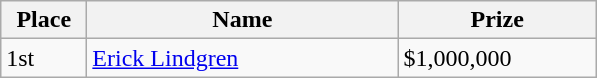<table class="wikitable">
<tr>
<th width="50">Place</th>
<th width="200">Name</th>
<th width="125">Prize</th>
</tr>
<tr>
<td>1st</td>
<td><a href='#'>Erick Lindgren</a></td>
<td>$1,000,000</td>
</tr>
</table>
